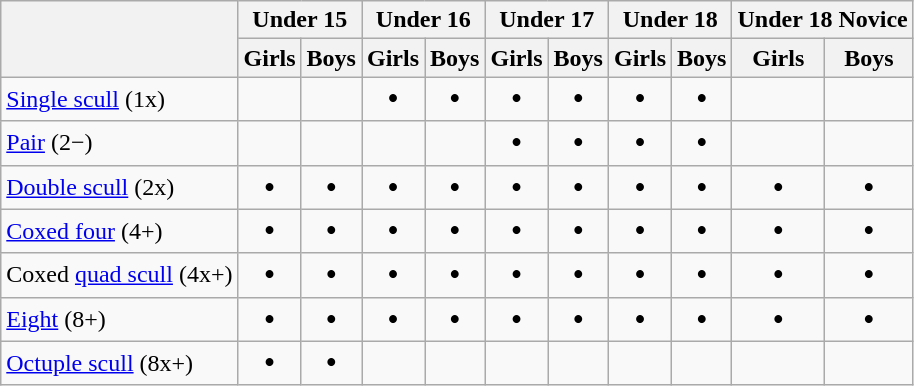<table class="wikitable">
<tr>
<th rowspan=2></th>
<th colspan="2">Under 15</th>
<th colspan="2">Under 16</th>
<th colspan="2">Under 17</th>
<th colspan="2">Under 18</th>
<th colspan="2">Under 18 Novice</th>
</tr>
<tr>
<th>Girls</th>
<th>Boys</th>
<th>Girls</th>
<th>Boys</th>
<th>Girls</th>
<th>Boys</th>
<th>Girls</th>
<th>Boys</th>
<th>Girls</th>
<th>Boys</th>
</tr>
<tr align=center>
<td align=left><a href='#'>Single scull</a> (1x)</td>
<td></td>
<td></td>
<td><big><strong>•</strong></big></td>
<td><big><strong>•</strong></big></td>
<td><big><strong>•</strong></big></td>
<td><big><strong>•</strong></big></td>
<td><big><strong>•</strong></big></td>
<td><big><strong>•</strong></big></td>
<td></td>
<td></td>
</tr>
<tr align=center>
<td align=left><a href='#'>Pair</a> (2−)</td>
<td></td>
<td></td>
<td></td>
<td></td>
<td><big><strong>•</strong></big></td>
<td><big><strong>•</strong></big></td>
<td><big><strong>•</strong></big></td>
<td><big><strong>•</strong></big></td>
<td></td>
<td></td>
</tr>
<tr align=center>
<td align=left><a href='#'>Double scull</a> (2x)</td>
<td><big><strong>•</strong></big></td>
<td><big><strong>•</strong></big></td>
<td><big><strong>•</strong></big></td>
<td><big><strong>•</strong></big></td>
<td><big><strong>•</strong></big></td>
<td><big><strong>•</strong></big></td>
<td><big><strong>•</strong></big></td>
<td><big><strong>•</strong></big></td>
<td><big><strong>•</strong></big></td>
<td><big><strong>•</strong></big></td>
</tr>
<tr align="center">
<td align="left"><a href='#'>Coxed four</a> (4+)</td>
<td><big><strong>•</strong></big></td>
<td><big><strong>•</strong></big></td>
<td><big><strong>•</strong></big></td>
<td><big><strong>•</strong></big></td>
<td><big><strong>•</strong></big></td>
<td><big><strong>•</strong></big></td>
<td><big><strong>•</strong></big></td>
<td><big><strong>•</strong></big></td>
<td><big><strong>•</strong></big></td>
<td><big><strong>•</strong></big></td>
</tr>
<tr align="center">
<td align="left">Coxed <a href='#'>quad scull</a> (4x+)</td>
<td><big><strong>•</strong></big></td>
<td><big><strong>•</strong></big></td>
<td><big><strong>•</strong></big></td>
<td><big><strong>•</strong></big></td>
<td><big><strong>•</strong></big></td>
<td><big><strong>•</strong></big></td>
<td><big><strong>•</strong></big></td>
<td><big><strong>•</strong></big></td>
<td><big><strong>•</strong></big></td>
<td><big><strong>•</strong></big></td>
</tr>
<tr align="center">
<td align="left"><a href='#'>Eight</a> (8+)</td>
<td><big><strong>•</strong></big></td>
<td><big><strong>•</strong></big></td>
<td><big><strong>•</strong></big></td>
<td><big><strong>•</strong></big></td>
<td><big><strong>•</strong></big></td>
<td><big><strong>•</strong></big></td>
<td><big><strong>•</strong></big></td>
<td><big><strong>•</strong></big></td>
<td><big><strong>•</strong></big></td>
<td><big><strong>•</strong></big></td>
</tr>
<tr align="center">
<td align="left"><a href='#'>Octuple scull</a> (8x+)</td>
<td><big><strong>•</strong></big></td>
<td><big><strong>•</strong></big></td>
<td></td>
<td></td>
<td></td>
<td></td>
<td></td>
<td></td>
<td></td>
<td></td>
</tr>
</table>
